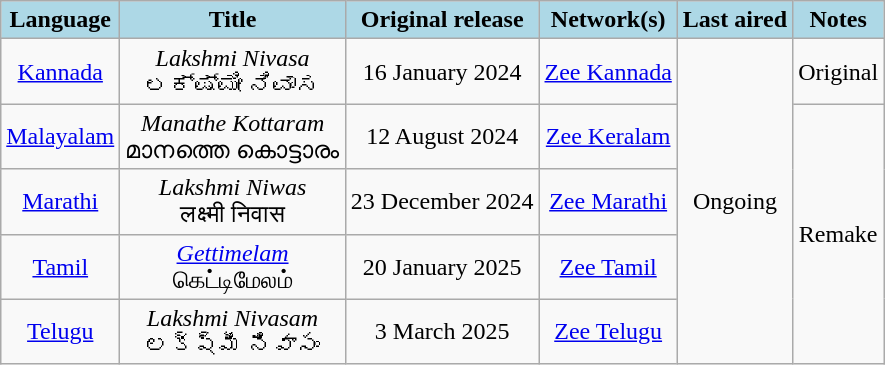<table class="wikitable" style="text-align:center;">
<tr>
<th style="background:LightBlue;">Language</th>
<th style="background:LightBlue;">Title</th>
<th style="background:LightBlue;">Original release</th>
<th style="background:LightBlue;">Network(s)</th>
<th style="background:LightBlue;">Last aired</th>
<th style="background:LightBlue;">Notes</th>
</tr>
<tr>
<td><a href='#'>Kannada</a></td>
<td><em>Lakshmi Nivasa</em> <br> ಲಕ್ಷ್ಮೀ ನಿವಾಸ</td>
<td>16 January 2024</td>
<td><a href='#'>Zee Kannada</a></td>
<td rowspan="5">Ongoing</td>
<td>Original</td>
</tr>
<tr>
<td><a href='#'>Malayalam</a></td>
<td><em>Manathe Kottaram</em> <br> മാനത്തെ കൊട്ടാരം</td>
<td>12 August 2024</td>
<td><a href='#'>Zee Keralam</a></td>
<td rowspan="4">Remake</td>
</tr>
<tr>
<td><a href='#'>Marathi</a></td>
<td><em>Lakshmi Niwas</em> <br> लक्ष्मी निवास</td>
<td>23 December 2024</td>
<td><a href='#'>Zee Marathi</a></td>
</tr>
<tr>
<td><a href='#'>Tamil</a></td>
<td><em><a href='#'>Gettimelam</a></em> <br> கெட்டிமேலம்</td>
<td>20 January 2025</td>
<td><a href='#'>Zee Tamil</a></td>
</tr>
<tr>
<td><a href='#'>Telugu</a></td>
<td><em>Lakshmi Nivasam</em> <br> లక్ష్మీ నివాసం</td>
<td>3 March 2025</td>
<td><a href='#'>Zee Telugu</a></td>
</tr>
</table>
